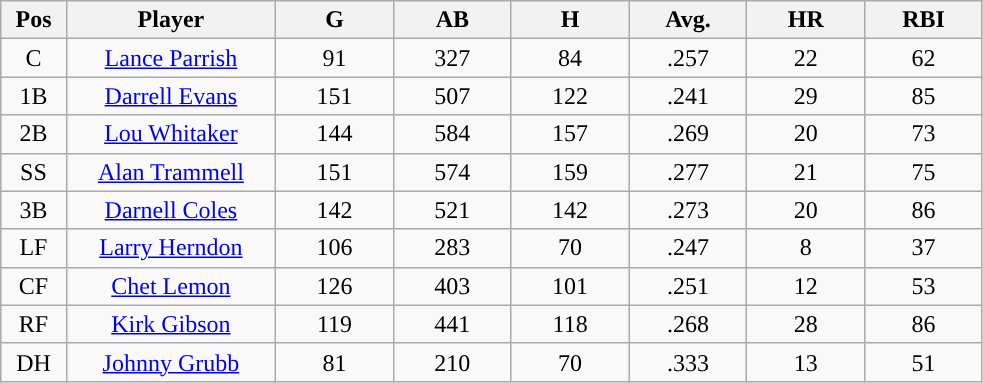<table class="wikitable sortable">
<tr>
<th bgcolor="#DDDDFF" width="5%">Pos</th>
<th bgcolor="#DDDDFF" width="16%">Player</th>
<th bgcolor="#DDDDFF" width="9%">G</th>
<th bgcolor="#DDDDFF" width="9%">AB</th>
<th bgcolor="#DDDDFF" width="9%">H</th>
<th bgcolor="#DDDDFF" width="9%">Avg.</th>
<th bgcolor="#DDDDFF" width="9%">HR</th>
<th bgcolor="#DDDDFF" width="9%">RBI</th>
</tr>
<tr align="center">
<td>C</td>
<td><a href='#'>Lance Parrish</a></td>
<td>91</td>
<td>327</td>
<td>84</td>
<td>.257</td>
<td>22</td>
<td>62</td>
</tr>
<tr align="center">
<td>1B</td>
<td><a href='#'>Darrell Evans</a></td>
<td>151</td>
<td>507</td>
<td>122</td>
<td>.241</td>
<td>29</td>
<td>85</td>
</tr>
<tr align="center">
<td>2B</td>
<td><a href='#'>Lou Whitaker</a></td>
<td>144</td>
<td>584</td>
<td>157</td>
<td>.269</td>
<td>20</td>
<td>73</td>
</tr>
<tr align="center">
<td>SS</td>
<td><a href='#'>Alan Trammell</a></td>
<td>151</td>
<td>574</td>
<td>159</td>
<td>.277</td>
<td>21</td>
<td>75</td>
</tr>
<tr align="center">
<td>3B</td>
<td><a href='#'>Darnell Coles</a></td>
<td>142</td>
<td>521</td>
<td>142</td>
<td>.273</td>
<td>20</td>
<td>86</td>
</tr>
<tr align="center">
<td>LF</td>
<td><a href='#'>Larry Herndon</a></td>
<td>106</td>
<td>283</td>
<td>70</td>
<td>.247</td>
<td>8</td>
<td>37</td>
</tr>
<tr align="center">
<td>CF</td>
<td><a href='#'>Chet Lemon</a></td>
<td>126</td>
<td>403</td>
<td>101</td>
<td>.251</td>
<td>12</td>
<td>53</td>
</tr>
<tr align="center">
<td>RF</td>
<td><a href='#'>Kirk Gibson</a></td>
<td>119</td>
<td>441</td>
<td>118</td>
<td>.268</td>
<td>28</td>
<td>86</td>
</tr>
<tr align="center">
<td>DH</td>
<td><a href='#'>Johnny Grubb</a></td>
<td>81</td>
<td>210</td>
<td>70</td>
<td>.333</td>
<td>13</td>
<td>51</td>
</tr>
</table>
